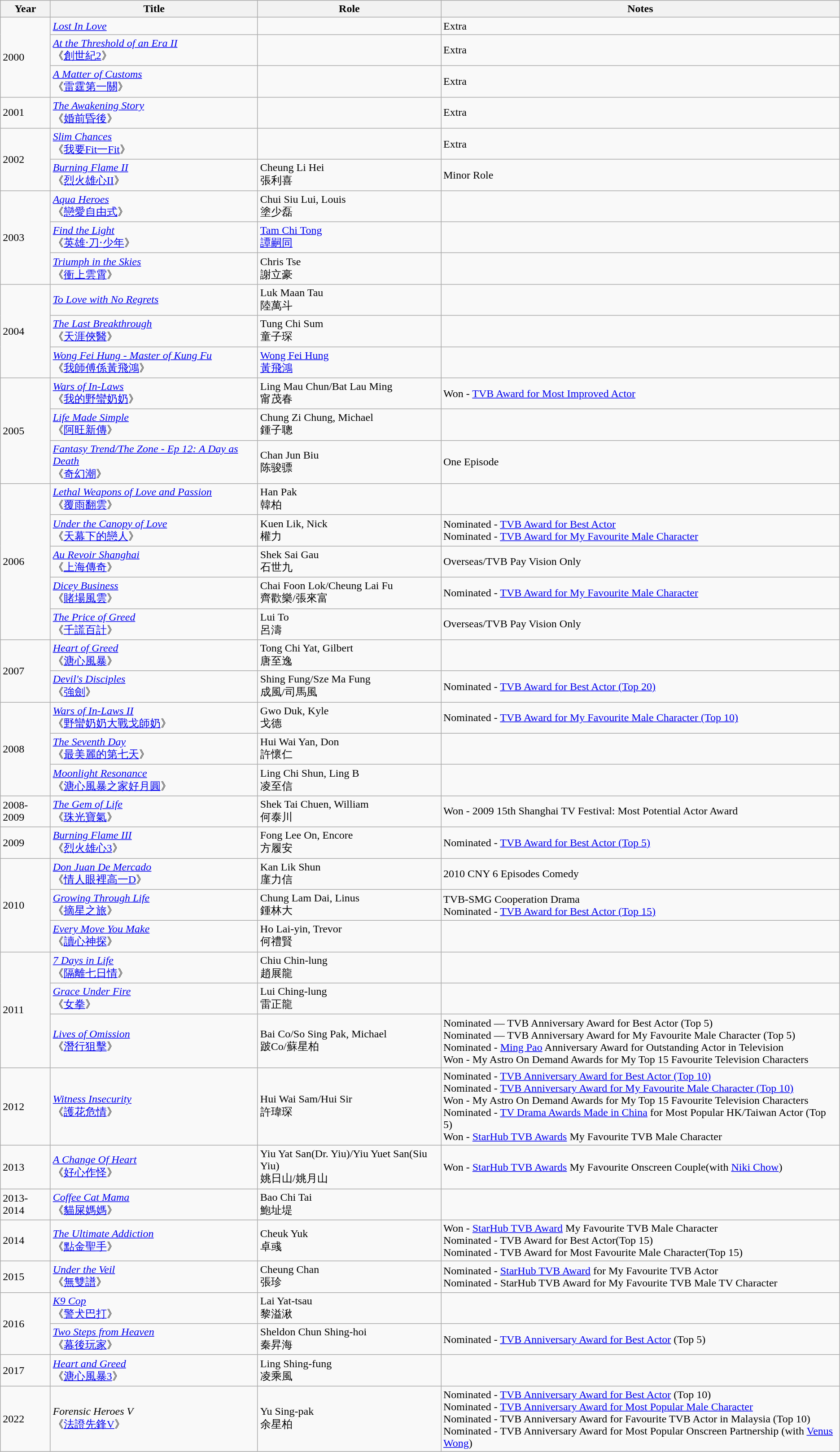<table class="wikitable sortable">
<tr>
<th>Year</th>
<th>Title</th>
<th>Role</th>
<th class="unsortable">Notes</th>
</tr>
<tr>
<td rowspan=3>2000</td>
<td><em><a href='#'>Lost In Love</a></em></td>
<td></td>
<td>Extra</td>
</tr>
<tr>
<td><em><a href='#'>At the Threshold of an Era II</a></em> <br> 《<a href='#'>創世紀2</a>》</td>
<td></td>
<td>Extra</td>
</tr>
<tr>
<td><em><a href='#'>A Matter of Customs</a></em> <br> 《<a href='#'>雷霆第一關</a>》</td>
<td></td>
<td>Extra</td>
</tr>
<tr>
<td>2001</td>
<td><em><a href='#'>The Awakening Story</a></em> <br> 《<a href='#'>婚前昏後</a>》</td>
<td></td>
<td>Extra</td>
</tr>
<tr>
<td rowspan=2>2002</td>
<td><em><a href='#'>Slim Chances</a></em> <br> 《<a href='#'>我要Fit一Fit</a>》</td>
<td></td>
<td>Extra</td>
</tr>
<tr>
<td><em><a href='#'>Burning Flame II</a></em> <br> 《<a href='#'>烈火雄心II</a>》</td>
<td>Cheung Li Hei<br>張利喜</td>
<td>Minor Role</td>
</tr>
<tr>
<td rowspan=3>2003</td>
<td><em><a href='#'>Aqua Heroes</a></em> <br> 《<a href='#'>戀愛自由式</a>》</td>
<td>Chui Siu Lui, Louis<br>塗少磊</td>
<td></td>
</tr>
<tr>
<td><em><a href='#'>Find the Light</a></em> <br> 《<a href='#'>英雄‧刀‧少年</a>》</td>
<td><a href='#'>Tam Chi Tong</a><br><a href='#'>譚嗣同</a></td>
<td></td>
</tr>
<tr>
<td><em><a href='#'>Triumph in the Skies</a></em> <br> 《<a href='#'>衝上雲霄</a>》</td>
<td>Chris Tse<br>謝立豪</td>
<td></td>
</tr>
<tr>
<td rowspan=3>2004</td>
<td><em><a href='#'>To Love with No Regrets</a></em></td>
<td>Luk Maan Tau<br>陸萬斗</td>
<td></td>
</tr>
<tr>
<td><em><a href='#'>The Last Breakthrough</a></em> <br> 《<a href='#'>天涯俠醫</a>》</td>
<td>Tung Chi Sum<br>童子琛</td>
<td></td>
</tr>
<tr>
<td><em><a href='#'>Wong Fei Hung - Master of Kung Fu</a></em> <br> 《<a href='#'>我師傅係黃飛鴻</a>》</td>
<td><a href='#'>Wong Fei Hung</a><br><a href='#'>黃飛鴻</a></td>
<td></td>
</tr>
<tr>
<td rowspan=3>2005</td>
<td><em><a href='#'>Wars of In-Laws</a></em> <br> 《<a href='#'>我的野蠻奶奶</a>》</td>
<td>Ling Mau Chun/Bat Lau Ming<br>甯茂春</td>
<td>Won - <a href='#'>TVB Award for Most Improved Actor</a></td>
</tr>
<tr>
<td><em><a href='#'>Life Made Simple</a></em> <br> 《<a href='#'>阿旺新傳</a>》</td>
<td>Chung Zi Chung, Michael<br>鍾子聰</td>
<td></td>
</tr>
<tr>
<td><em><a href='#'>Fantasy Trend/The Zone - Ep 12: A Day as Death</a></em> <br> 《<a href='#'>奇幻潮</a>》</td>
<td>Chan Jun Biu<br>陈骏骠</td>
<td>One Episode</td>
</tr>
<tr>
<td rowspan=5>2006</td>
<td><em><a href='#'>Lethal Weapons of Love and Passion</a></em> <br> 《<a href='#'>覆雨翻雲</a>》</td>
<td>Han Pak<br>韓柏</td>
<td></td>
</tr>
<tr>
<td><em><a href='#'>Under the Canopy of Love</a></em> <br> 《<a href='#'>天幕下的戀人</a>》</td>
<td>Kuen Lik, Nick<br>權力</td>
<td>Nominated - <a href='#'>TVB Award for Best Actor</a><br>Nominated - <a href='#'>TVB Award for My Favourite Male Character</a></td>
</tr>
<tr>
<td><em><a href='#'>Au Revoir Shanghai</a></em> <br> 《<a href='#'>上海傳奇</a>》</td>
<td>Shek Sai Gau<br>石世九</td>
<td>Overseas/TVB Pay Vision Only</td>
</tr>
<tr>
<td><em><a href='#'>Dicey Business</a></em> <br> 《<a href='#'>賭場風雲</a>》</td>
<td>Chai Foon Lok/Cheung Lai Fu<br>齊歡樂/張來富</td>
<td>Nominated - <a href='#'>TVB Award for My Favourite Male Character</a></td>
</tr>
<tr>
<td><em><a href='#'>The Price of Greed</a></em> <br> 《<a href='#'>千謊百計</a>》</td>
<td>Lui To<br>呂濤</td>
<td>Overseas/TVB Pay Vision Only</td>
</tr>
<tr>
<td rowspan=2>2007</td>
<td><em><a href='#'>Heart of Greed</a></em> <br> 《<a href='#'>溏心風暴</a>》</td>
<td>Tong Chi Yat, Gilbert<br>唐至逸</td>
<td></td>
</tr>
<tr>
<td><em><a href='#'>Devil's Disciples</a></em> <br> 《<a href='#'>強劍</a>》</td>
<td>Shing Fung/Sze Ma Fung<br>成風/司馬風</td>
<td>Nominated - <a href='#'>TVB Award for Best Actor (Top 20)</a></td>
</tr>
<tr>
<td rowspan=3>2008</td>
<td><em><a href='#'>Wars of In-Laws II</a></em> <br> 《<a href='#'>野蠻奶奶大戰戈師奶</a>》</td>
<td>Gwo Duk, Kyle <br>戈德</td>
<td>Nominated - <a href='#'>TVB Award for My Favourite Male Character (Top 10)</a></td>
</tr>
<tr>
<td><em><a href='#'>The Seventh Day</a></em> <br> 《<a href='#'>最美麗的第七天</a>》</td>
<td>Hui Wai Yan, Don<br>許懷仁</td>
<td></td>
</tr>
<tr>
<td><em><a href='#'>Moonlight Resonance</a></em> <br> 《<a href='#'>溏心風暴之家好月圓</a>》</td>
<td>Ling Chi Shun, Ling B<br>凌至信</td>
<td></td>
</tr>
<tr>
<td>2008-2009</td>
<td><em><a href='#'>The Gem of Life</a></em> <br> 《<a href='#'>珠光寶氣</a>》</td>
<td>Shek Tai Chuen, William<br>何泰川</td>
<td>Won - 2009 15th Shanghai TV Festival: Most Potential Actor Award</td>
</tr>
<tr>
<td>2009</td>
<td><em><a href='#'>Burning Flame III</a></em> <br> 《<a href='#'>烈火雄心3</a>》</td>
<td>Fong Lee On, Encore<br>方履安</td>
<td>Nominated - <a href='#'>TVB Award for Best Actor (Top 5)</a></td>
</tr>
<tr>
<td rowspan=3>2010</td>
<td><em><a href='#'>Don Juan De Mercado</a></em> <br> 《<a href='#'>情人眼裡高一D</a>》</td>
<td>Kan Lik Shun<br>廑力信</td>
<td>2010 CNY 6 Episodes Comedy</td>
</tr>
<tr>
<td><em><a href='#'>Growing Through Life</a></em> <br> 《<a href='#'>摘星之旅</a>》</td>
<td>Chung Lam Dai, Linus<br>鍾林大</td>
<td>TVB-SMG Cooperation Drama<br>Nominated - <a href='#'>TVB Award for Best Actor (Top 15)</a></td>
</tr>
<tr>
<td><em><a href='#'>Every Move You Make</a></em><br> 《<a href='#'>讀心神探</a>》</td>
<td>Ho Lai-yin, Trevor<br>何禮賢</td>
<td></td>
</tr>
<tr>
<td rowspan=3>2011</td>
<td><em><a href='#'>7 Days in Life</a></em><br> 《<a href='#'>隔離七日情</a>》</td>
<td>Chiu Chin-lung<br>趙展龍</td>
<td></td>
</tr>
<tr>
<td><em><a href='#'>Grace Under Fire</a></em><br> 《<a href='#'>女拳</a>》</td>
<td>Lui Ching-lung<br>雷正龍</td>
<td></td>
</tr>
<tr>
<td><em><a href='#'>Lives of Omission</a></em> <br> 《<a href='#'>潛行狙擊</a>》</td>
<td>Bai Co/So Sing Pak, Michael<br>跛Co/蘇星柏</td>
<td>Nominated — TVB Anniversary Award for Best Actor (Top 5)<br>Nominated — TVB Anniversary Award for My Favourite Male Character (Top 5)<br>Nominated - <a href='#'>Ming Pao</a> Anniversary Award for Outstanding Actor in Television<br>Won - My Astro On Demand Awards for My Top 15 Favourite Television Characters</td>
</tr>
<tr>
<td rowspan=1>2012</td>
<td><em><a href='#'>Witness Insecurity</a></em> <br> 《<a href='#'>護花危情</a>》</td>
<td>Hui Wai Sam/Hui Sir<br>許瑋琛</td>
<td>Nominated - <a href='#'>TVB Anniversary Award for Best Actor (Top 10)</a><br>Nominated - <a href='#'>TVB Anniversary Award for My Favourite Male Character (Top 10)</a><br>Won - My Astro On Demand Awards for My Top 15 Favourite Television Characters<br>Nominated - <a href='#'>TV Drama Awards Made in China</a> for Most Popular HK/Taiwan Actor (Top 5)<br>Won - <a href='#'>StarHub TVB Awards</a> My Favourite TVB Male Character</td>
</tr>
<tr>
<td rowspan=1>2013</td>
<td><em><a href='#'>A Change Of Heart</a></em><br> 《<a href='#'>好心作怪</a>》</td>
<td>Yiu Yat San(Dr. Yiu)/Yiu Yuet San(Siu Yiu)<br>姚日山/姚月山</td>
<td>Won - <a href='#'>StarHub TVB Awards</a> My Favourite Onscreen Couple(with <a href='#'>Niki Chow</a>)</td>
</tr>
<tr>
<td>2013-2014</td>
<td><em><a href='#'>Coffee Cat Mama</a></em> <br> 《<a href='#'>貓屎媽媽</a>》</td>
<td>Bao Chi Tai <br>鮑址堤</td>
<td></td>
</tr>
<tr>
<td>2014</td>
<td><em><a href='#'>The Ultimate Addiction</a></em><br>《<a href='#'>點金聖手</a>》</td>
<td>Cheuk Yuk<br>卓彧</td>
<td>Won - <a href='#'>StarHub TVB Award</a> My Favourite TVB Male Character<br>Nominated - TVB Award for Best Actor(Top 15)<br>Nominated - TVB Award for Most Favourite Male Character(Top 15)</td>
</tr>
<tr>
<td rowspan=1>2015</td>
<td><em><a href='#'>Under the Veil</a></em><br>《<a href='#'>無雙譜</a>》</td>
<td>Cheung Chan<br>張珍</td>
<td>Nominated - <a href='#'>StarHub TVB Award</a> for My Favourite TVB Actor<br>Nominated - StarHub TVB Award for My Favourite TVB Male TV Character</td>
</tr>
<tr>
<td rowspan=2>2016</td>
<td><em><a href='#'>K9 Cop</a></em><br>《<a href='#'>警犬巴打</a>》</td>
<td>Lai Yat-tsau<br>黎溢湫</td>
<td></td>
</tr>
<tr>
<td><em><a href='#'>Two Steps from Heaven</a></em><br>《<a href='#'>幕後玩家</a>》</td>
<td>Sheldon Chun Shing-hoi<br>秦昇海</td>
<td>Nominated - <a href='#'>TVB Anniversary Award for Best Actor</a> (Top 5)</td>
</tr>
<tr>
<td>2017</td>
<td><em><a href='#'>Heart and Greed</a></em><br>《<a href='#'>溏心風暴3</a>》</td>
<td>Ling Shing-fung<br>凌乘風</td>
<td></td>
</tr>
<tr>
<td>2022</td>
<td><em>Forensic Heroes V</em><br>《<a href='#'>法證先鋒V</a>》</td>
<td>Yu Sing-pak<br>余星柏</td>
<td>Nominated - <a href='#'>TVB Anniversary Award for Best Actor</a> (Top 10)<br> Nominated - <a href='#'>TVB Anniversary Award for Most Popular Male Character</a> <br> Nominated - TVB Anniversary Award for Favourite TVB Actor in Malaysia (Top 10)<br> Nominated - TVB Anniversary Award for Most Popular Onscreen Partnership (with <a href='#'>Venus Wong</a>)</td>
</tr>
</table>
